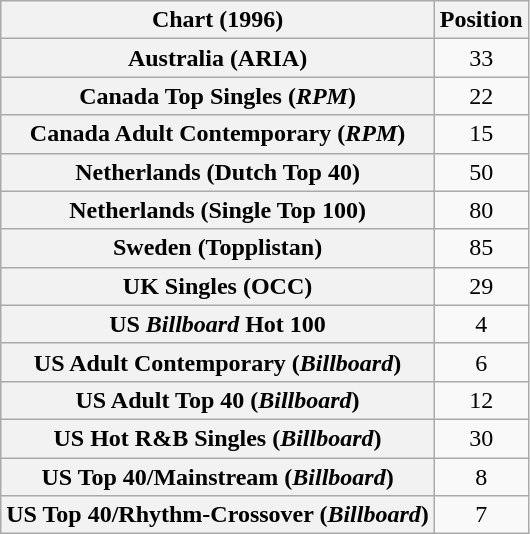<table class="wikitable sortable plainrowheaders" style="text-align:center">
<tr>
<th>Chart (1996)</th>
<th>Position</th>
</tr>
<tr>
<th scope="row">Australia (ARIA)</th>
<td>33</td>
</tr>
<tr>
<th scope="row">Canada Top Singles (<em>RPM</em>)</th>
<td>22</td>
</tr>
<tr>
<th scope="row">Canada Adult Contemporary (<em>RPM</em>)</th>
<td>15</td>
</tr>
<tr>
<th scope="row">Netherlands (Dutch Top 40)</th>
<td>50</td>
</tr>
<tr>
<th scope="row">Netherlands (Single Top 100)</th>
<td>80</td>
</tr>
<tr>
<th scope="row">Sweden (Topplistan)</th>
<td>85</td>
</tr>
<tr>
<th scope="row">UK Singles (OCC)</th>
<td>29</td>
</tr>
<tr>
<th scope="row">US <em>Billboard</em> Hot 100</th>
<td>4</td>
</tr>
<tr>
<th scope="row">US Adult Contemporary (<em>Billboard</em>)</th>
<td>6</td>
</tr>
<tr>
<th scope="row">US Adult Top 40 (<em>Billboard</em>)</th>
<td>12</td>
</tr>
<tr>
<th scope="row">US Hot R&B Singles (<em>Billboard</em>)</th>
<td>30</td>
</tr>
<tr>
<th scope="row">US Top 40/Mainstream (<em>Billboard</em>)</th>
<td>8</td>
</tr>
<tr>
<th scope="row">US Top 40/Rhythm-Crossover (<em>Billboard</em>)</th>
<td>7</td>
</tr>
</table>
